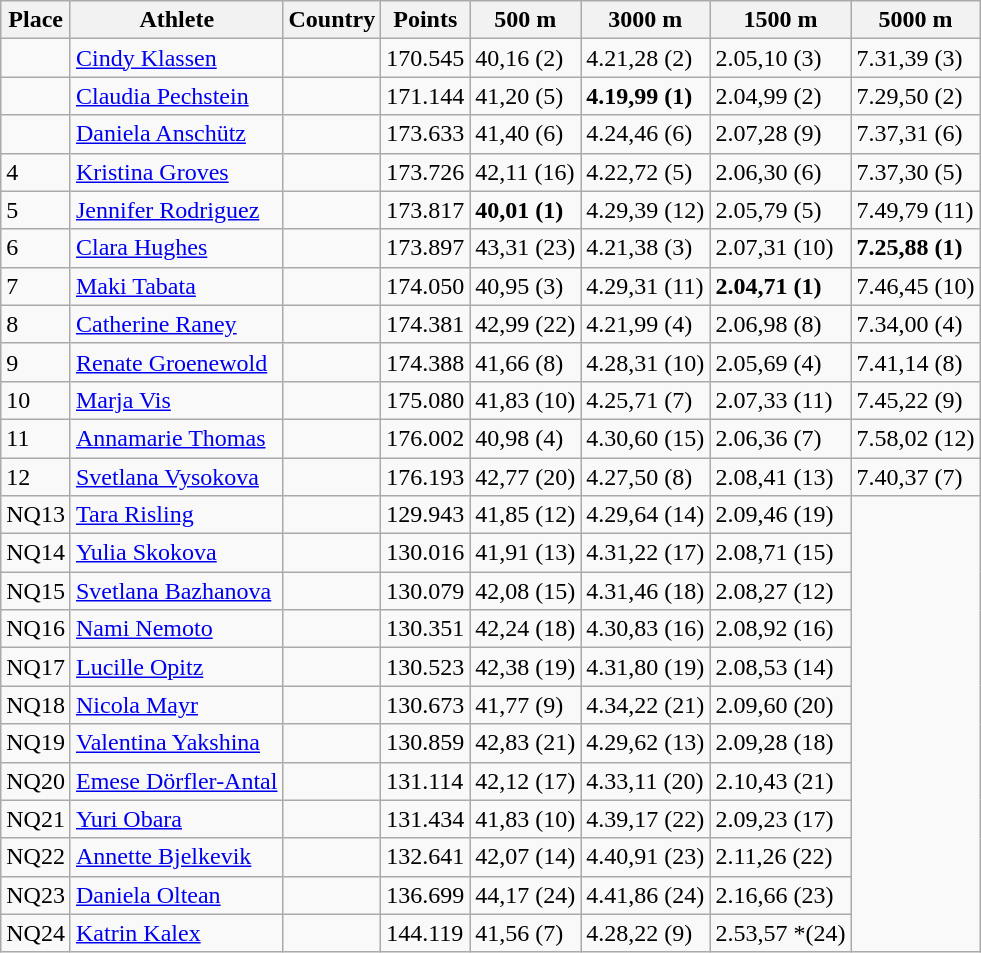<table class="wikitable sortable">
<tr>
<th>Place</th>
<th>Athlete</th>
<th>Country</th>
<th>Points</th>
<th>500 m</th>
<th>3000 m</th>
<th>1500 m</th>
<th>5000 m</th>
</tr>
<tr>
<td></td>
<td><a href='#'>Cindy Klassen</a></td>
<td></td>
<td>170.545</td>
<td>40,16 (2)</td>
<td>4.21,28 (2)</td>
<td>2.05,10 (3)</td>
<td>7.31,39 (3)</td>
</tr>
<tr>
<td></td>
<td><a href='#'>Claudia Pechstein</a></td>
<td></td>
<td>171.144</td>
<td>41,20 (5)</td>
<td><strong>4.19,99 (1)</strong></td>
<td>2.04,99 (2)</td>
<td>7.29,50 (2)</td>
</tr>
<tr>
<td></td>
<td><a href='#'>Daniela Anschütz</a></td>
<td></td>
<td>173.633</td>
<td>41,40 (6)</td>
<td>4.24,46 (6)</td>
<td>2.07,28 (9)</td>
<td>7.37,31 (6)</td>
</tr>
<tr>
<td>4</td>
<td><a href='#'>Kristina Groves</a></td>
<td></td>
<td>173.726</td>
<td>42,11 (16)</td>
<td>4.22,72 (5)</td>
<td>2.06,30 (6)</td>
<td>7.37,30 (5)</td>
</tr>
<tr>
<td>5</td>
<td><a href='#'>Jennifer Rodriguez</a></td>
<td></td>
<td>173.817</td>
<td><strong>40,01 (1)</strong></td>
<td>4.29,39 (12)</td>
<td>2.05,79 (5)</td>
<td>7.49,79 (11)</td>
</tr>
<tr>
<td>6</td>
<td><a href='#'>Clara Hughes</a></td>
<td></td>
<td>173.897</td>
<td>43,31 (23)</td>
<td>4.21,38 (3)</td>
<td>2.07,31 (10)</td>
<td><strong>7.25,88 (1)</strong></td>
</tr>
<tr>
<td>7</td>
<td><a href='#'>Maki Tabata</a></td>
<td></td>
<td>174.050</td>
<td>40,95 (3)</td>
<td>4.29,31 (11)</td>
<td><strong>2.04,71 (1)</strong></td>
<td>7.46,45 (10)</td>
</tr>
<tr>
<td>8</td>
<td><a href='#'>Catherine Raney</a></td>
<td></td>
<td>174.381</td>
<td>42,99 (22)</td>
<td>4.21,99 (4)</td>
<td>2.06,98 (8)</td>
<td>7.34,00 (4)</td>
</tr>
<tr>
<td>9</td>
<td><a href='#'>Renate Groenewold</a></td>
<td></td>
<td>174.388</td>
<td>41,66 (8)</td>
<td>4.28,31 (10)</td>
<td>2.05,69 (4)</td>
<td>7.41,14 (8)</td>
</tr>
<tr>
<td>10</td>
<td><a href='#'>Marja Vis</a></td>
<td></td>
<td>175.080</td>
<td>41,83 (10)</td>
<td>4.25,71 (7)</td>
<td>2.07,33 (11)</td>
<td>7.45,22 (9)</td>
</tr>
<tr>
<td>11</td>
<td><a href='#'>Annamarie Thomas</a></td>
<td></td>
<td>176.002</td>
<td>40,98 (4)</td>
<td>4.30,60 (15)</td>
<td>2.06,36 (7)</td>
<td>7.58,02 (12)</td>
</tr>
<tr>
<td>12</td>
<td><a href='#'>Svetlana Vysokova</a></td>
<td></td>
<td>176.193</td>
<td>42,77 (20)</td>
<td>4.27,50 (8)</td>
<td>2.08,41 (13)</td>
<td>7.40,37 (7)</td>
</tr>
<tr>
<td>NQ13</td>
<td><a href='#'>Tara Risling</a></td>
<td></td>
<td>129.943</td>
<td>41,85 (12)</td>
<td>4.29,64 (14)</td>
<td>2.09,46 (19)</td>
</tr>
<tr>
<td>NQ14</td>
<td><a href='#'>Yulia Skokova</a></td>
<td></td>
<td>130.016</td>
<td>41,91 (13)</td>
<td>4.31,22 (17)</td>
<td>2.08,71 (15)</td>
</tr>
<tr>
<td>NQ15</td>
<td><a href='#'>Svetlana Bazhanova</a></td>
<td></td>
<td>130.079</td>
<td>42,08 (15)</td>
<td>4.31,46 (18)</td>
<td>2.08,27 (12)</td>
</tr>
<tr>
<td>NQ16</td>
<td><a href='#'>Nami Nemoto</a></td>
<td></td>
<td>130.351</td>
<td>42,24 (18)</td>
<td>4.30,83 (16)</td>
<td>2.08,92 (16)</td>
</tr>
<tr>
<td>NQ17</td>
<td><a href='#'>Lucille Opitz</a></td>
<td></td>
<td>130.523</td>
<td>42,38 (19)</td>
<td>4.31,80 (19)</td>
<td>2.08,53 (14)</td>
</tr>
<tr>
<td>NQ18</td>
<td><a href='#'>Nicola Mayr</a></td>
<td></td>
<td>130.673</td>
<td>41,77 (9)</td>
<td>4.34,22 (21)</td>
<td>2.09,60 (20)</td>
</tr>
<tr>
<td>NQ19</td>
<td><a href='#'>Valentina Yakshina</a></td>
<td></td>
<td>130.859</td>
<td>42,83 (21)</td>
<td>4.29,62 (13)</td>
<td>2.09,28 (18)</td>
</tr>
<tr>
<td>NQ20</td>
<td><a href='#'>Emese Dörfler-Antal</a></td>
<td></td>
<td>131.114</td>
<td>42,12 (17)</td>
<td>4.33,11 (20)</td>
<td>2.10,43 (21)</td>
</tr>
<tr>
<td>NQ21</td>
<td><a href='#'>Yuri Obara</a></td>
<td></td>
<td>131.434</td>
<td>41,83 (10)</td>
<td>4.39,17 (22)</td>
<td>2.09,23 (17)</td>
</tr>
<tr>
<td>NQ22</td>
<td><a href='#'>Annette Bjelkevik</a></td>
<td></td>
<td>132.641</td>
<td>42,07 (14)</td>
<td>4.40,91 (23)</td>
<td>2.11,26 (22)</td>
</tr>
<tr>
<td>NQ23</td>
<td><a href='#'>Daniela Oltean</a></td>
<td></td>
<td>136.699</td>
<td>44,17 (24)</td>
<td>4.41,86 (24)</td>
<td>2.16,66 (23)</td>
</tr>
<tr>
<td>NQ24</td>
<td><a href='#'>Katrin Kalex</a></td>
<td></td>
<td>144.119</td>
<td>41,56 (7)</td>
<td>4.28,22 (9)</td>
<td>2.53,57 *(24)</td>
</tr>
</table>
